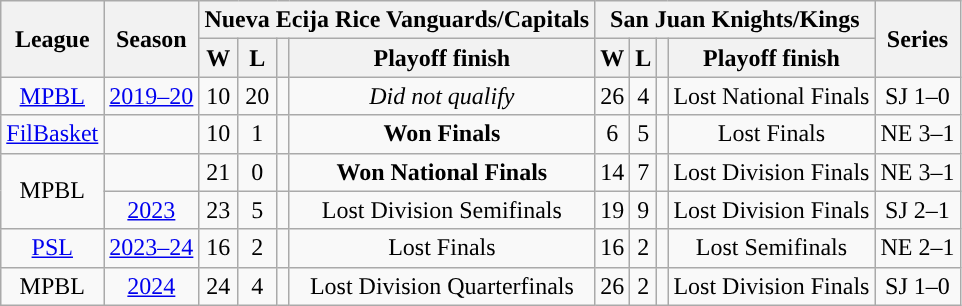<table class="wikitable sortable" style="text-align:center">
<tr>
<th rowspan=2>League</th>
<th rowspan=2>Season</th>
<th colspan=4 class="unsortable">Nueva Ecija Rice Vanguards/Capitals</th>
<th colspan=4 class="unsortable">San Juan Knights/Kings</th>
<th rowspan=2>Series</th>
</tr>
<tr>
<th>W</th>
<th>L</th>
<th></th>
<th class="unsortable">Playoff finish</th>
<th>W</th>
<th>L</th>
<th></th>
<th class="unsortable">Playoff finish</th>
</tr>
<tr>
<td><a href='#'>MPBL</a></td>
<td><a href='#'>2019–20</a></td>
<td>10</td>
<td>20</td>
<td></td>
<td><em>Did not qualify</em></td>
<td>26</td>
<td>4</td>
<td></td>
<td>Lost National Finals</td>
<td>SJ 1–0</td>
</tr>
<tr>
<td><a href='#'>FilBasket</a></td>
<td></td>
<td>10</td>
<td>1</td>
<td></td>
<td><strong>Won Finals</strong></td>
<td>6</td>
<td>5</td>
<td></td>
<td>Lost Finals</td>
<td>NE 3–1</td>
</tr>
<tr>
<td rowspan=2>MPBL</td>
<td></td>
<td>21</td>
<td>0</td>
<td></td>
<td><strong>Won National Finals</strong></td>
<td>14</td>
<td>7</td>
<td></td>
<td>Lost Division Finals</td>
<td>NE 3–1</td>
</tr>
<tr>
<td><a href='#'>2023</a></td>
<td>23</td>
<td>5</td>
<td></td>
<td>Lost Division Semifinals</td>
<td>19</td>
<td>9</td>
<td></td>
<td>Lost Division Finals</td>
<td>SJ 2–1</td>
</tr>
<tr>
<td><a href='#'>PSL</a></td>
<td><a href='#'>2023–24</a></td>
<td>16</td>
<td>2</td>
<td></td>
<td>Lost Finals</td>
<td>16</td>
<td>2</td>
<td></td>
<td>Lost Semifinals</td>
<td>NE 2–1</td>
</tr>
<tr>
<td>MPBL</td>
<td><a href='#'>2024</a></td>
<td>24</td>
<td>4</td>
<td></td>
<td>Lost Division Quarterfinals</td>
<td>26</td>
<td>2</td>
<td></td>
<td>Lost Division Finals</td>
<td>SJ 1–0</td>
</tr>
</table>
